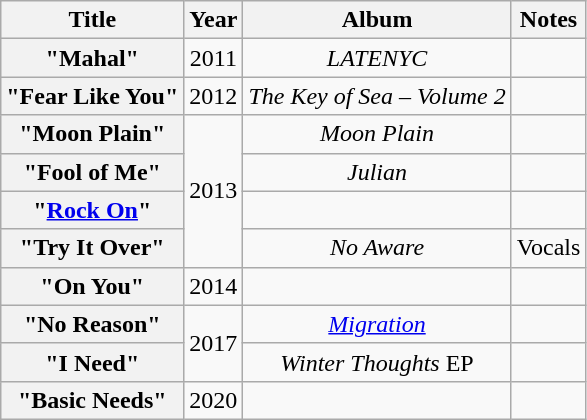<table class="wikitable plainrowheaders" style="text-align:center;">
<tr>
<th scope="col">Title</th>
<th scope="col">Year</th>
<th scope="col">Album</th>
<th scope="col">Notes</th>
</tr>
<tr>
<th scope="row">"Mahal" </th>
<td>2011</td>
<td><em>LATENYC</em></td>
<td></td>
</tr>
<tr>
<th scope="row">"Fear Like You" </th>
<td>2012</td>
<td><em>The Key of Sea – Volume 2</em></td>
<td></td>
</tr>
<tr>
<th scope="row">"Moon Plain" </th>
<td rowspan="4">2013</td>
<td><em>Moon Plain</em></td>
<td></td>
</tr>
<tr>
<th scope="row">"Fool of Me" </th>
<td><em>Julian</em></td>
<td></td>
</tr>
<tr>
<th scope="row">"<a href='#'>Rock On</a>" </th>
<td></td>
<td></td>
</tr>
<tr>
<th scope="row">"Try It Over" </th>
<td><em>No Aware</em></td>
<td>Vocals</td>
</tr>
<tr>
<th scope="row">"On You" </th>
<td>2014</td>
<td></td>
<td></td>
</tr>
<tr>
<th scope="row">"No Reason" </th>
<td rowspan="2">2017</td>
<td><em><a href='#'>Migration</a></em></td>
<td></td>
</tr>
<tr>
<th scope="row">"I Need" </th>
<td><em>Winter Thoughts</em> EP</td>
<td></td>
</tr>
<tr>
<th scope="row">"Basic Needs" </th>
<td>2020</td>
<td></td>
<td></td>
</tr>
</table>
